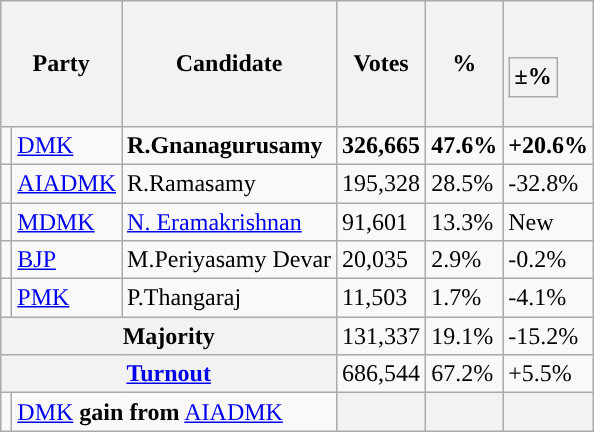<table class="wikitable">
<tr>
<th colspan="2">Party</th>
<th>Candidate</th>
<th>Votes</th>
<th>%</th>
<th><br><table class="wikitable">
<tr>
<th>±%</th>
</tr>
</table>
</th>
</tr>
<tr>
<td></td>
<td><a href='#'>DMK</a></td>
<td><strong>R.Gnanagurusamy</strong></td>
<td><strong>326,665</strong></td>
<td><strong>47.6%</strong></td>
<td><strong>+20.6%</strong></td>
</tr>
<tr>
<td></td>
<td><a href='#'>AIADMK</a></td>
<td>R.Ramasamy</td>
<td>195,328</td>
<td>28.5%</td>
<td>-32.8%</td>
</tr>
<tr>
<td></td>
<td><a href='#'>MDMK</a></td>
<td><a href='#'>N. Eramakrishnan</a></td>
<td>91,601</td>
<td>13.3%</td>
<td>New</td>
</tr>
<tr>
<td></td>
<td><a href='#'>BJP</a></td>
<td>M.Periyasamy Devar</td>
<td>20,035</td>
<td>2.9%</td>
<td>-0.2%</td>
</tr>
<tr>
<td></td>
<td><a href='#'>PMK</a></td>
<td>P.Thangaraj</td>
<td>11,503</td>
<td>1.7%</td>
<td>-4.1%</td>
</tr>
<tr>
<th colspan="3">Majority</th>
<td>131,337</td>
<td>19.1%</td>
<td>-15.2%</td>
</tr>
<tr>
<th colspan="3"><a href='#'>Turnout</a></th>
<td>686,544</td>
<td>67.2%</td>
<td>+5.5%</td>
</tr>
<tr>
<td></td>
<td colspan="2"><a href='#'>DMK</a> <strong>gain from</strong> <a href='#'>AIADMK</a></td>
<th></th>
<th></th>
<th></th>
</tr>
</table>
